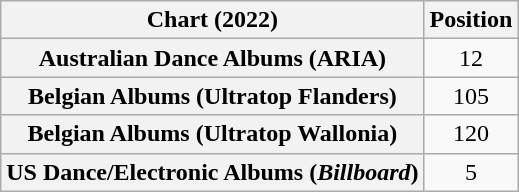<table class="wikitable plainrowheaders sortable" style="text-align:center">
<tr>
<th>Chart (2022)</th>
<th>Position</th>
</tr>
<tr>
<th scope="row">Australian Dance Albums (ARIA)</th>
<td>12</td>
</tr>
<tr>
<th scope="row">Belgian Albums (Ultratop Flanders)</th>
<td>105</td>
</tr>
<tr>
<th scope="row">Belgian Albums (Ultratop Wallonia)</th>
<td>120</td>
</tr>
<tr>
<th scope="row">US Dance/Electronic Albums (<em>Billboard</em>)</th>
<td>5</td>
</tr>
</table>
